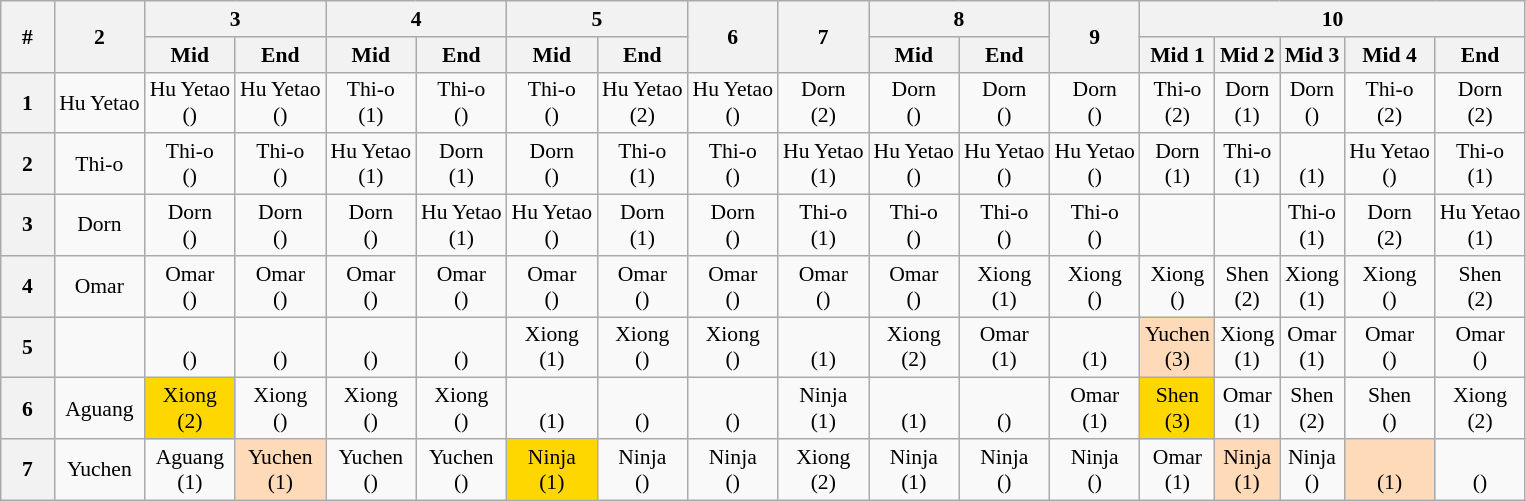<table class="wikitable" style="font-size: 90%; text-align:center">
<tr>
<th scope="col" rowspan="2" style="width:2em">#</th>
<th scope="col" rowspan="2"> 2</th>
<th scope="col" colspan="2"> 3</th>
<th scope="col" colspan="2"> 4</th>
<th scope="col" colspan="2"> 5</th>
<th scope="col" rowspan="2"> 6</th>
<th scope="col" rowspan="2"> 7</th>
<th scope="col" colspan="2"> 8</th>
<th scope="col" rowspan="2"> 9</th>
<th scope="col" colspan="6"> 10</th>
</tr>
<tr>
<th scope="col">Mid<br></th>
<th scope="col">End<br></th>
<th scope="col">Mid<br></th>
<th scope="col">End<br></th>
<th scope="col">Mid<br></th>
<th scope="col">End<br></th>
<th scope="col">Mid<br></th>
<th scope="col">End<br></th>
<th scope="col">Mid 1<br></th>
<th scope="col">Mid 2<br></th>
<th scope="col">Mid 3<br></th>
<th scope="col">Mid 4<br></th>
<th scope="col">End<br></th>
</tr>
<tr>
<th scope="col">1</th>
<td>Hu Yetao</td>
<td>Hu Yetao<br>()</td>
<td>Hu Yetao<br>()</td>
<td>Thi-o<br>(1)</td>
<td>Thi-o<br>()</td>
<td>Thi-o<br>()</td>
<td>Hu Yetao<br>(2)</td>
<td>Hu Yetao<br>()</td>
<td>Dorn<br>(2)</td>
<td>Dorn<br>()</td>
<td>Dorn<br>()</td>
<td>Dorn<br>()</td>
<td>Thi-o<br>(2)</td>
<td>Dorn<br>(1)</td>
<td>Dorn<br>()</td>
<td>Thi-o<br>(2)</td>
<td>Dorn<br>(2)</td>
</tr>
<tr>
<th scope="col">2</th>
<td>Thi-o</td>
<td>Thi-o<br>()</td>
<td>Thi-o<br>()</td>
<td>Hu Yetao<br>(1)</td>
<td>Dorn<br>(1)</td>
<td>Dorn<br>()</td>
<td>Thi-o<br>(1)</td>
<td>Thi-o<br>()</td>
<td>Hu Yetao<br>(1)</td>
<td>Hu Yetao<br>()</td>
<td>Hu Yetao<br>()</td>
<td>Hu Yetao<br>()</td>
<td>Dorn<br>(1)</td>
<td>Thi-o<br>(1)</td>
<td><br>(1)</td>
<td>Hu Yetao<br>()</td>
<td>Thi-o<br>(1)</td>
</tr>
<tr>
<th scope="col">3</th>
<td>Dorn</td>
<td>Dorn<br>()</td>
<td>Dorn<br>()</td>
<td>Dorn<br>()</td>
<td>Hu Yetao<br>(1)</td>
<td>Hu Yetao<br>()</td>
<td>Dorn<br>(1)</td>
<td>Dorn<br>()</td>
<td>Thi-o<br>(1)</td>
<td>Thi-o<br>()</td>
<td>Thi-o<br>()</td>
<td>Thi-o<br>()</td>
<td></td>
<td></td>
<td>Thi-o<br>(1)</td>
<td>Dorn<br>(2)</td>
<td>Hu Yetao<br>(1)</td>
</tr>
<tr>
<th scope="col">4</th>
<td>Omar</td>
<td>Omar<br>()</td>
<td>Omar<br>()</td>
<td>Omar<br>()</td>
<td>Omar<br>()</td>
<td>Omar<br>()</td>
<td>Omar<br>()</td>
<td>Omar<br>()</td>
<td>Omar<br>()</td>
<td>Omar<br>()</td>
<td>Xiong<br>(1)</td>
<td>Xiong<br>()</td>
<td>Xiong<br>()</td>
<td>Shen<br>(2)</td>
<td>Xiong<br>(1)</td>
<td>Xiong<br>()</td>
<td>Shen<br>(2)</td>
</tr>
<tr>
<th scope="col">5</th>
<td></td>
<td><br>()</td>
<td><br>()</td>
<td><br>()</td>
<td><br>()</td>
<td>Xiong<br>(1)</td>
<td>Xiong<br>()</td>
<td>Xiong<br>()</td>
<td><br>(1)</td>
<td>Xiong<br>(2)</td>
<td>Omar<br>(1)</td>
<td><br>(1)</td>
<td style="background:#FFDAB9">Yuchen<br>(3)</td>
<td>Xiong<br>(1)</td>
<td>Omar<br>(1)</td>
<td>Omar<br>()</td>
<td>Omar<br>()</td>
</tr>
<tr>
<th scope="col">6</th>
<td>Aguang</td>
<td style="background:gold">Xiong<br>(2)</td>
<td>Xiong<br>()</td>
<td>Xiong<br>()</td>
<td>Xiong<br>()</td>
<td><br>(1)</td>
<td><br>()</td>
<td><br>()</td>
<td>Ninja<br>(1)</td>
<td><br>(1)</td>
<td><br>()</td>
<td>Omar<br>(1)</td>
<td style="background:gold">Shen<br>(3)</td>
<td>Omar<br>(1)</td>
<td>Shen<br>(2)</td>
<td>Shen<br>()</td>
<td>Xiong<br>(2)</td>
</tr>
<tr>
<th scope="col">7</th>
<td>Yuchen</td>
<td>Aguang<br>(1)</td>
<td style="background:#FFDAB9">Yuchen<br>(1)</td>
<td>Yuchen<br>()</td>
<td>Yuchen<br>()</td>
<td style="background:gold">Ninja<br>(1)</td>
<td>Ninja<br>()</td>
<td>Ninja<br>()</td>
<td>Xiong<br>(2)</td>
<td>Ninja<br>(1)</td>
<td>Ninja<br>()</td>
<td>Ninja<br>()</td>
<td>Omar<br>(1)</td>
<td style="background:#FFDAB9">Ninja<br>(1)</td>
<td>Ninja<br>()</td>
<td style="background:#FFDAB9"><br>(1)</td>
<td><br>()</td>
</tr>
</table>
